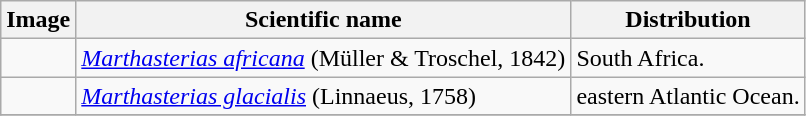<table class="wikitable">
<tr>
<th>Image</th>
<th>Scientific name</th>
<th>Distribution</th>
</tr>
<tr>
<td></td>
<td><em><a href='#'>Marthasterias africana</a></em> (Müller & Troschel, 1842)</td>
<td>South Africa.</td>
</tr>
<tr>
<td></td>
<td><em><a href='#'>Marthasterias glacialis</a></em> (Linnaeus, 1758)</td>
<td>eastern Atlantic Ocean.</td>
</tr>
<tr>
</tr>
</table>
